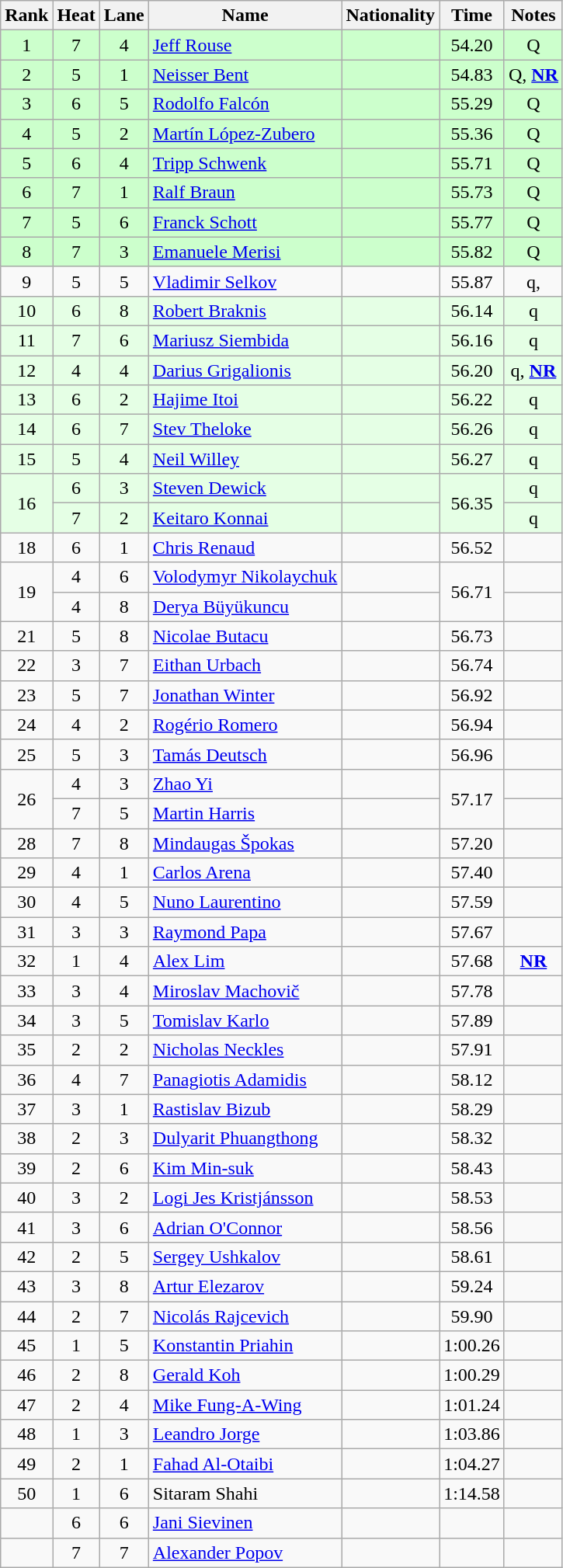<table class="wikitable sortable" style="text-align:center">
<tr>
<th>Rank</th>
<th>Heat</th>
<th>Lane</th>
<th>Name</th>
<th>Nationality</th>
<th>Time</th>
<th>Notes</th>
</tr>
<tr bgcolor=#cfc>
<td>1</td>
<td>7</td>
<td>4</td>
<td align=left><a href='#'>Jeff Rouse</a></td>
<td align=left></td>
<td>54.20</td>
<td>Q</td>
</tr>
<tr bgcolor=#cfc>
<td>2</td>
<td>5</td>
<td>1</td>
<td align=left><a href='#'>Neisser Bent</a></td>
<td align=left></td>
<td>54.83</td>
<td>Q, <strong><a href='#'>NR</a></strong></td>
</tr>
<tr bgcolor=#cfc>
<td>3</td>
<td>6</td>
<td>5</td>
<td align=left><a href='#'>Rodolfo Falcón</a></td>
<td align=left></td>
<td>55.29</td>
<td>Q</td>
</tr>
<tr bgcolor=#cfc>
<td>4</td>
<td>5</td>
<td>2</td>
<td align=left><a href='#'>Martín López-Zubero</a></td>
<td align=left></td>
<td>55.36</td>
<td>Q</td>
</tr>
<tr bgcolor=#cfc>
<td>5</td>
<td>6</td>
<td>4</td>
<td align=left><a href='#'>Tripp Schwenk</a></td>
<td align=left></td>
<td>55.71</td>
<td>Q</td>
</tr>
<tr bgcolor=#cfc>
<td>6</td>
<td>7</td>
<td>1</td>
<td align=left><a href='#'>Ralf Braun</a></td>
<td align=left></td>
<td>55.73</td>
<td>Q</td>
</tr>
<tr bgcolor=#cfc>
<td>7</td>
<td>5</td>
<td>6</td>
<td align=left><a href='#'>Franck Schott</a></td>
<td align=left></td>
<td>55.77</td>
<td>Q</td>
</tr>
<tr bgcolor=#cfc>
<td>8</td>
<td>7</td>
<td>3</td>
<td align=left><a href='#'>Emanuele Merisi</a></td>
<td align=left></td>
<td>55.82</td>
<td>Q</td>
</tr>
<tr>
<td>9</td>
<td>5</td>
<td>5</td>
<td align=left><a href='#'>Vladimir Selkov</a></td>
<td align=left></td>
<td>55.87</td>
<td>q, </td>
</tr>
<tr bgcolor=e5ffe5>
<td>10</td>
<td>6</td>
<td>8</td>
<td align=left><a href='#'>Robert Braknis</a></td>
<td align=left></td>
<td>56.14</td>
<td>q</td>
</tr>
<tr bgcolor=e5ffe5>
<td>11</td>
<td>7</td>
<td>6</td>
<td align=left><a href='#'>Mariusz Siembida</a></td>
<td align=left></td>
<td>56.16</td>
<td>q</td>
</tr>
<tr bgcolor=e5ffe5>
<td>12</td>
<td>4</td>
<td>4</td>
<td align=left><a href='#'>Darius Grigalionis</a></td>
<td align=left></td>
<td>56.20</td>
<td>q, <strong><a href='#'>NR</a></strong></td>
</tr>
<tr bgcolor=e5ffe5>
<td>13</td>
<td>6</td>
<td>2</td>
<td align=left><a href='#'>Hajime Itoi</a></td>
<td align=left></td>
<td>56.22</td>
<td>q</td>
</tr>
<tr bgcolor=e5ffe5>
<td>14</td>
<td>6</td>
<td>7</td>
<td align=left><a href='#'>Stev Theloke</a></td>
<td align=left></td>
<td>56.26</td>
<td>q</td>
</tr>
<tr bgcolor=e5ffe5>
<td>15</td>
<td>5</td>
<td>4</td>
<td align=left><a href='#'>Neil Willey</a></td>
<td align=left></td>
<td>56.27</td>
<td>q</td>
</tr>
<tr bgcolor=e5ffe5>
<td rowspan=2>16</td>
<td>6</td>
<td>3</td>
<td align=left><a href='#'>Steven Dewick</a></td>
<td align=left></td>
<td rowspan=2>56.35</td>
<td>q</td>
</tr>
<tr bgcolor=e5ffe5>
<td>7</td>
<td>2</td>
<td align=left><a href='#'>Keitaro Konnai</a></td>
<td align=left></td>
<td>q</td>
</tr>
<tr>
<td>18</td>
<td>6</td>
<td>1</td>
<td align=left><a href='#'>Chris Renaud</a></td>
<td align=left></td>
<td>56.52</td>
<td></td>
</tr>
<tr>
<td rowspan=2>19</td>
<td>4</td>
<td>6</td>
<td align=left><a href='#'>Volodymyr Nikolaychuk</a></td>
<td align=left></td>
<td rowspan=2>56.71</td>
<td></td>
</tr>
<tr>
<td>4</td>
<td>8</td>
<td align=left><a href='#'>Derya Büyükuncu</a></td>
<td align=left></td>
<td></td>
</tr>
<tr>
<td>21</td>
<td>5</td>
<td>8</td>
<td align=left><a href='#'>Nicolae Butacu</a></td>
<td align=left></td>
<td>56.73</td>
<td></td>
</tr>
<tr>
<td>22</td>
<td>3</td>
<td>7</td>
<td align=left><a href='#'>Eithan Urbach</a></td>
<td align=left></td>
<td>56.74</td>
<td></td>
</tr>
<tr>
<td>23</td>
<td>5</td>
<td>7</td>
<td align=left><a href='#'>Jonathan Winter</a></td>
<td align=left></td>
<td>56.92</td>
<td></td>
</tr>
<tr>
<td>24</td>
<td>4</td>
<td>2</td>
<td align=left><a href='#'>Rogério Romero</a></td>
<td align=left></td>
<td>56.94</td>
<td></td>
</tr>
<tr>
<td>25</td>
<td>5</td>
<td>3</td>
<td align=left><a href='#'>Tamás Deutsch</a></td>
<td align=left></td>
<td>56.96</td>
<td></td>
</tr>
<tr>
<td rowspan=2>26</td>
<td>4</td>
<td>3</td>
<td align=left><a href='#'>Zhao Yi</a></td>
<td align=left></td>
<td rowspan=2>57.17</td>
<td></td>
</tr>
<tr>
<td>7</td>
<td>5</td>
<td align=left><a href='#'>Martin Harris</a></td>
<td align=left></td>
<td></td>
</tr>
<tr>
<td>28</td>
<td>7</td>
<td>8</td>
<td align=left><a href='#'>Mindaugas Špokas</a></td>
<td align=left></td>
<td>57.20</td>
<td></td>
</tr>
<tr>
<td>29</td>
<td>4</td>
<td>1</td>
<td align=left><a href='#'>Carlos Arena</a></td>
<td align=left></td>
<td>57.40</td>
<td></td>
</tr>
<tr>
<td>30</td>
<td>4</td>
<td>5</td>
<td align=left><a href='#'>Nuno Laurentino</a></td>
<td align=left></td>
<td>57.59</td>
<td></td>
</tr>
<tr>
<td>31</td>
<td>3</td>
<td>3</td>
<td align=left><a href='#'>Raymond Papa</a></td>
<td align=left></td>
<td>57.67</td>
<td></td>
</tr>
<tr>
<td>32</td>
<td>1</td>
<td>4</td>
<td align=left><a href='#'>Alex Lim</a></td>
<td align=left></td>
<td>57.68</td>
<td><strong><a href='#'>NR</a></strong></td>
</tr>
<tr>
<td>33</td>
<td>3</td>
<td>4</td>
<td align=left><a href='#'>Miroslav Machovič</a></td>
<td align=left></td>
<td>57.78</td>
<td></td>
</tr>
<tr>
<td>34</td>
<td>3</td>
<td>5</td>
<td align=left><a href='#'>Tomislav Karlo</a></td>
<td align=left></td>
<td>57.89</td>
<td></td>
</tr>
<tr>
<td>35</td>
<td>2</td>
<td>2</td>
<td align=left><a href='#'>Nicholas Neckles</a></td>
<td align=left></td>
<td>57.91</td>
<td></td>
</tr>
<tr>
<td>36</td>
<td>4</td>
<td>7</td>
<td align=left><a href='#'>Panagiotis Adamidis</a></td>
<td align=left></td>
<td>58.12</td>
<td></td>
</tr>
<tr>
<td>37</td>
<td>3</td>
<td>1</td>
<td align=left><a href='#'>Rastislav Bizub</a></td>
<td align=left></td>
<td>58.29</td>
<td></td>
</tr>
<tr>
<td>38</td>
<td>2</td>
<td>3</td>
<td align=left><a href='#'>Dulyarit Phuangthong</a></td>
<td align=left></td>
<td>58.32</td>
<td></td>
</tr>
<tr>
<td>39</td>
<td>2</td>
<td>6</td>
<td align=left><a href='#'>Kim Min-suk</a></td>
<td align=left></td>
<td>58.43</td>
<td></td>
</tr>
<tr>
<td>40</td>
<td>3</td>
<td>2</td>
<td align=left><a href='#'>Logi Jes Kristjánsson</a></td>
<td align=left></td>
<td>58.53</td>
<td></td>
</tr>
<tr>
<td>41</td>
<td>3</td>
<td>6</td>
<td align=left><a href='#'>Adrian O'Connor</a></td>
<td align=left></td>
<td>58.56</td>
<td></td>
</tr>
<tr>
<td>42</td>
<td>2</td>
<td>5</td>
<td align=left><a href='#'>Sergey Ushkalov</a></td>
<td align=left></td>
<td>58.61</td>
<td></td>
</tr>
<tr>
<td>43</td>
<td>3</td>
<td>8</td>
<td align=left><a href='#'>Artur Elezarov</a></td>
<td align=left></td>
<td>59.24</td>
<td></td>
</tr>
<tr>
<td>44</td>
<td>2</td>
<td>7</td>
<td align=left><a href='#'>Nicolás Rajcevich</a></td>
<td align=left></td>
<td>59.90</td>
<td></td>
</tr>
<tr>
<td>45</td>
<td>1</td>
<td>5</td>
<td align=left><a href='#'>Konstantin Priahin</a></td>
<td align=left></td>
<td>1:00.26</td>
<td></td>
</tr>
<tr>
<td>46</td>
<td>2</td>
<td>8</td>
<td align=left><a href='#'>Gerald Koh</a></td>
<td align=left></td>
<td>1:00.29</td>
<td></td>
</tr>
<tr>
<td>47</td>
<td>2</td>
<td>4</td>
<td align=left><a href='#'>Mike Fung-A-Wing</a></td>
<td align=left></td>
<td>1:01.24</td>
<td></td>
</tr>
<tr>
<td>48</td>
<td>1</td>
<td>3</td>
<td align=left><a href='#'>Leandro Jorge</a></td>
<td align=left></td>
<td>1:03.86</td>
<td></td>
</tr>
<tr>
<td>49</td>
<td>2</td>
<td>1</td>
<td align=left><a href='#'>Fahad Al-Otaibi</a></td>
<td align=left></td>
<td>1:04.27</td>
<td></td>
</tr>
<tr>
<td>50</td>
<td>1</td>
<td>6</td>
<td align=left>Sitaram Shahi</td>
<td align=left></td>
<td>1:14.58</td>
<td></td>
</tr>
<tr>
<td></td>
<td>6</td>
<td>6</td>
<td align=left><a href='#'>Jani Sievinen</a></td>
<td align=left></td>
<td></td>
<td></td>
</tr>
<tr>
<td></td>
<td>7</td>
<td>7</td>
<td align=left><a href='#'>Alexander Popov</a></td>
<td align=left></td>
<td></td>
<td></td>
</tr>
</table>
